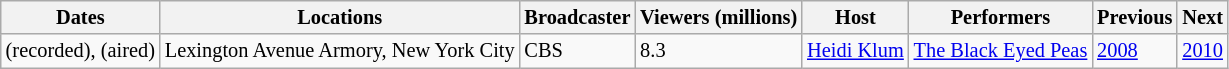<table class="wikitable" style="font-size: 85%">
<tr>
<th>Dates</th>
<th>Locations</th>
<th>Broadcaster</th>
<th>Viewers (millions)</th>
<th>Host</th>
<th>Performers</th>
<th>Previous</th>
<th>Next</th>
</tr>
<tr>
<td> (recorded),  (aired)</td>
<td>Lexington Avenue Armory, New York City</td>
<td>CBS</td>
<td>8.3</td>
<td><a href='#'>Heidi Klum</a></td>
<td><a href='#'>The Black Eyed Peas</a></td>
<td><a href='#'>2008</a></td>
<td><a href='#'>2010</a></td>
</tr>
</table>
